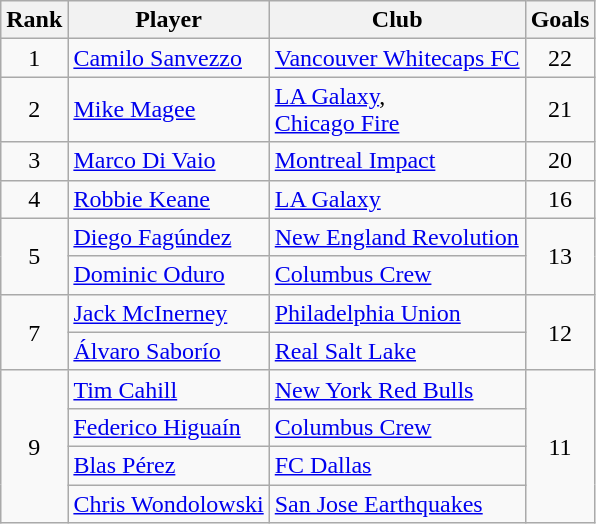<table class="wikitable" style="text-align:center">
<tr>
<th>Rank</th>
<th>Player</th>
<th>Club</th>
<th>Goals</th>
</tr>
<tr>
<td>1</td>
<td align="left"> <a href='#'>Camilo Sanvezzo</a></td>
<td align="left"><a href='#'>Vancouver Whitecaps FC</a></td>
<td>22</td>
</tr>
<tr>
<td>2</td>
<td align="left"> <a href='#'>Mike Magee</a></td>
<td align="left"><a href='#'>LA Galaxy</a>, <br> <a href='#'>Chicago Fire</a></td>
<td>21</td>
</tr>
<tr>
<td>3</td>
<td align="left"> <a href='#'>Marco Di Vaio</a></td>
<td align="left"><a href='#'>Montreal Impact</a></td>
<td>20</td>
</tr>
<tr>
<td>4</td>
<td align="left"> <a href='#'>Robbie Keane</a></td>
<td align="left"><a href='#'>LA Galaxy</a></td>
<td>16</td>
</tr>
<tr>
<td rowspan="2">5</td>
<td align="left"> <a href='#'>Diego Fagúndez</a></td>
<td align="left"><a href='#'>New England Revolution</a></td>
<td rowspan="2">13</td>
</tr>
<tr>
<td align="left"> <a href='#'>Dominic Oduro</a></td>
<td align="left"><a href='#'>Columbus Crew</a></td>
</tr>
<tr>
<td rowspan="2">7</td>
<td align="left"> <a href='#'>Jack McInerney</a></td>
<td align="left"><a href='#'>Philadelphia Union</a></td>
<td rowspan="2">12</td>
</tr>
<tr>
<td align="left"> <a href='#'>Álvaro Saborío</a></td>
<td align="left"><a href='#'>Real Salt Lake</a></td>
</tr>
<tr>
<td rowspan="4">9</td>
<td align="left"> <a href='#'>Tim Cahill</a></td>
<td align="left"><a href='#'>New York Red Bulls</a></td>
<td rowspan="4">11</td>
</tr>
<tr>
<td align="left"> <a href='#'>Federico Higuaín</a></td>
<td align="left"><a href='#'>Columbus Crew</a></td>
</tr>
<tr>
<td align="left"> <a href='#'>Blas Pérez</a></td>
<td align="left"><a href='#'>FC Dallas</a></td>
</tr>
<tr>
<td align="left"> <a href='#'>Chris Wondolowski</a></td>
<td align="left"><a href='#'>San Jose Earthquakes</a></td>
</tr>
</table>
